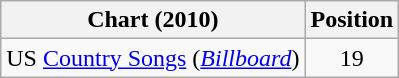<table class="wikitable sortable">
<tr>
<th scope="col">Chart (2010)</th>
<th scope="col">Position</th>
</tr>
<tr>
<td>US <a href='#'>Country Songs</a> (<em><a href='#'>Billboard</a></em>)</td>
<td align="center">19</td>
</tr>
</table>
